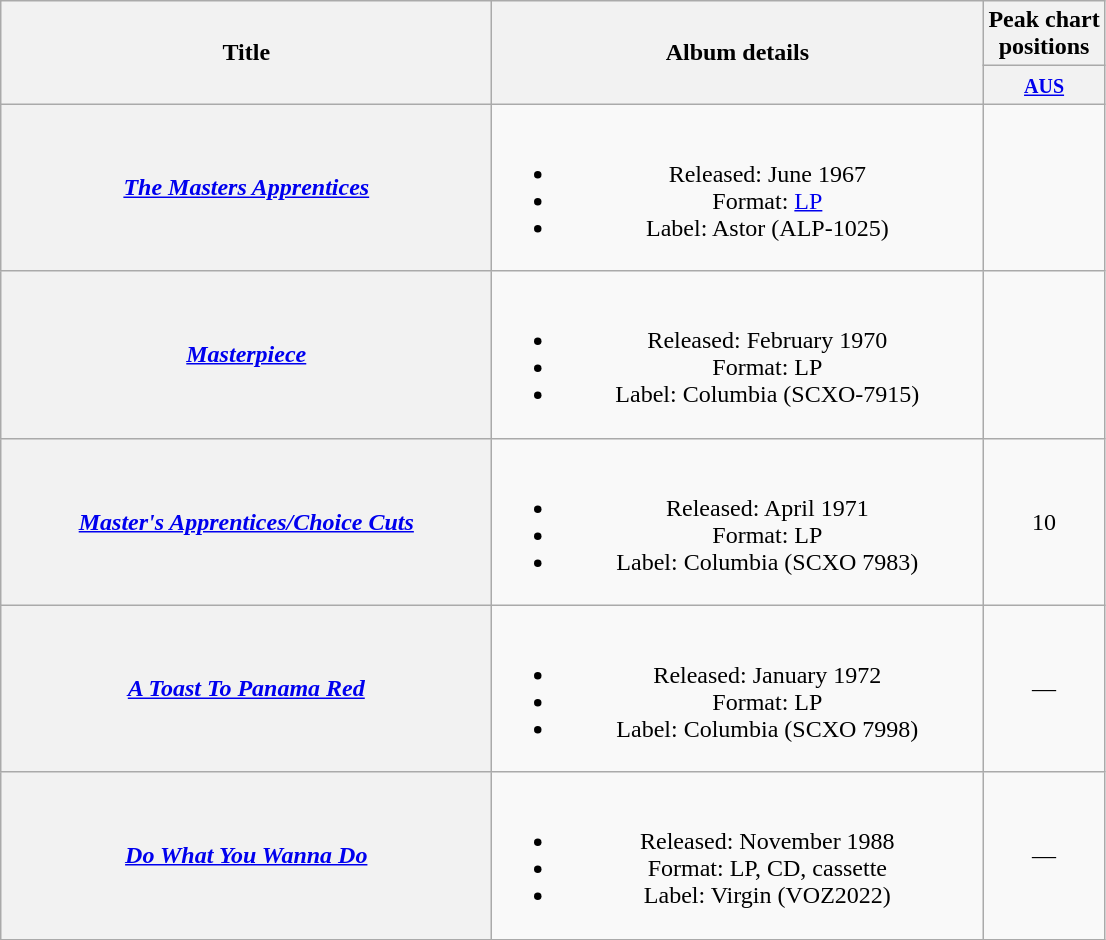<table class="wikitable plainrowheaders" style="text-align:center;" border="1">
<tr>
<th scope="col" rowspan="2" style="width:20em;">Title</th>
<th scope="col" rowspan="2" style="width:20em;">Album details</th>
<th scope="col" colspan="1">Peak chart<br>positions</th>
</tr>
<tr>
<th scope="col" style="text-align:center;"><small><a href='#'>AUS</a><br></small></th>
</tr>
<tr>
<th scope="row"><em><a href='#'>The Masters Apprentices</a></em></th>
<td><br><ul><li>Released: June 1967</li><li>Format: <a href='#'>LP</a></li><li>Label: Astor (ALP-1025)</li></ul></td>
<td></td>
</tr>
<tr>
<th scope="row"><em><a href='#'>Masterpiece</a></em></th>
<td><br><ul><li>Released: February 1970</li><li>Format: LP</li><li>Label: Columbia (SCXO-7915)</li></ul></td>
<td></td>
</tr>
<tr>
<th scope="row"><em><a href='#'>Master's Apprentices/Choice Cuts</a></em></th>
<td><br><ul><li>Released: April 1971</li><li>Format: LP</li><li>Label: Columbia (SCXO 7983)</li></ul></td>
<td>10</td>
</tr>
<tr>
<th scope="row"><em><a href='#'>A Toast To Panama Red</a></em></th>
<td><br><ul><li>Released: January 1972</li><li>Format: LP</li><li>Label: Columbia (SCXO 7998)</li></ul></td>
<td>—</td>
</tr>
<tr>
<th scope="row"><em><a href='#'>Do What You Wanna Do</a></em></th>
<td><br><ul><li>Released: November 1988</li><li>Format: LP, CD, cassette</li><li>Label: Virgin (VOZ2022)</li></ul></td>
<td>—</td>
</tr>
</table>
